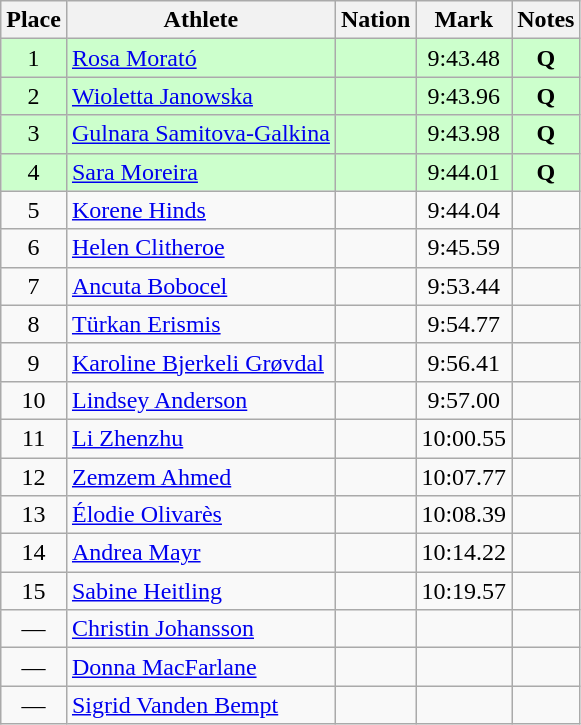<table class="wikitable" style="text-align:center">
<tr>
<th>Place</th>
<th>Athlete</th>
<th>Nation</th>
<th>Mark</th>
<th>Notes</th>
</tr>
<tr bgcolor=ccffcc>
<td>1</td>
<td align=left><a href='#'>Rosa Morató</a></td>
<td align=left></td>
<td>9:43.48</td>
<td><strong>Q</strong></td>
</tr>
<tr bgcolor=ccffcc>
<td>2</td>
<td align=left><a href='#'>Wioletta Janowska</a></td>
<td align=left></td>
<td>9:43.96</td>
<td><strong>Q</strong></td>
</tr>
<tr bgcolor=ccffcc>
<td>3</td>
<td align=left><a href='#'>Gulnara Samitova-Galkina</a></td>
<td align=left></td>
<td>9:43.98</td>
<td><strong>Q</strong></td>
</tr>
<tr bgcolor=ccffcc>
<td>4</td>
<td align=left><a href='#'>Sara Moreira</a></td>
<td align=left></td>
<td>9:44.01</td>
<td><strong>Q</strong></td>
</tr>
<tr>
<td>5</td>
<td align=left><a href='#'>Korene Hinds</a></td>
<td align=left></td>
<td>9:44.04</td>
<td></td>
</tr>
<tr>
<td>6</td>
<td align=left><a href='#'>Helen Clitheroe</a></td>
<td align=left></td>
<td>9:45.59</td>
<td></td>
</tr>
<tr>
<td>7</td>
<td align=left><a href='#'>Ancuta Bobocel</a></td>
<td align=left></td>
<td>9:53.44</td>
<td></td>
</tr>
<tr>
<td>8</td>
<td align=left><a href='#'>Türkan Erismis</a></td>
<td align=left></td>
<td>9:54.77</td>
<td></td>
</tr>
<tr>
<td>9</td>
<td align=left><a href='#'>Karoline Bjerkeli Grøvdal</a></td>
<td align=left></td>
<td>9:56.41</td>
<td></td>
</tr>
<tr>
<td>10</td>
<td align=left><a href='#'>Lindsey Anderson</a></td>
<td align=left></td>
<td>9:57.00</td>
<td></td>
</tr>
<tr>
<td>11</td>
<td align=left><a href='#'>Li Zhenzhu</a></td>
<td align=left></td>
<td>10:00.55</td>
<td></td>
</tr>
<tr>
<td>12</td>
<td align=left><a href='#'>Zemzem Ahmed</a></td>
<td align=left></td>
<td>10:07.77</td>
<td></td>
</tr>
<tr>
<td>13</td>
<td align=left><a href='#'>Élodie Olivarès</a></td>
<td align=left></td>
<td>10:08.39</td>
<td></td>
</tr>
<tr>
<td>14</td>
<td align=left><a href='#'>Andrea Mayr</a></td>
<td align=left></td>
<td>10:14.22</td>
<td></td>
</tr>
<tr>
<td>15</td>
<td align=left><a href='#'>Sabine Heitling</a></td>
<td align=left></td>
<td>10:19.57</td>
<td></td>
</tr>
<tr>
<td>—</td>
<td align=left><a href='#'>Christin Johansson</a></td>
<td align=left></td>
<td></td>
<td></td>
</tr>
<tr>
<td>—</td>
<td align=left><a href='#'>Donna MacFarlane</a></td>
<td align=left></td>
<td></td>
<td></td>
</tr>
<tr>
<td>—</td>
<td align=left><a href='#'>Sigrid Vanden Bempt</a></td>
<td align=left></td>
<td></td>
<td></td>
</tr>
</table>
